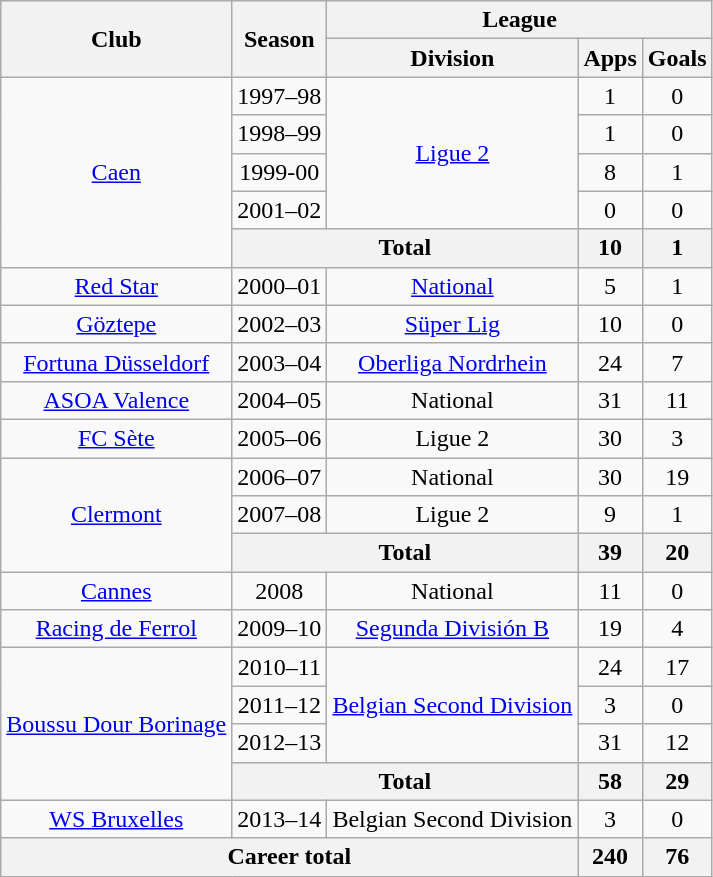<table class="wikitable" style="text-align:center">
<tr>
<th rowspan="2">Club</th>
<th rowspan="2">Season</th>
<th colspan="3">League</th>
</tr>
<tr>
<th>Division</th>
<th>Apps</th>
<th>Goals</th>
</tr>
<tr>
<td rowspan="5"><a href='#'>Caen</a></td>
<td>1997–98</td>
<td rowspan="4"><a href='#'>Ligue 2</a></td>
<td>1</td>
<td>0</td>
</tr>
<tr>
<td>1998–99</td>
<td>1</td>
<td>0</td>
</tr>
<tr>
<td>1999-00</td>
<td>8</td>
<td>1</td>
</tr>
<tr>
<td>2001–02</td>
<td>0</td>
<td>0</td>
</tr>
<tr>
<th colspan="2">Total</th>
<th>10</th>
<th>1</th>
</tr>
<tr>
<td><a href='#'>Red Star</a></td>
<td>2000–01</td>
<td><a href='#'>National</a></td>
<td>5</td>
<td>1</td>
</tr>
<tr>
<td><a href='#'>Göztepe</a></td>
<td>2002–03</td>
<td><a href='#'>Süper Lig</a></td>
<td>10</td>
<td>0</td>
</tr>
<tr>
<td><a href='#'>Fortuna Düsseldorf</a></td>
<td>2003–04</td>
<td><a href='#'>Oberliga Nordrhein</a></td>
<td>24</td>
<td>7</td>
</tr>
<tr>
<td><a href='#'>ASOA Valence</a></td>
<td>2004–05</td>
<td>National</td>
<td>31</td>
<td>11</td>
</tr>
<tr>
<td><a href='#'>FC Sète</a></td>
<td>2005–06</td>
<td>Ligue 2</td>
<td>30</td>
<td>3</td>
</tr>
<tr>
<td rowspan="3"><a href='#'>Clermont</a></td>
<td>2006–07</td>
<td>National</td>
<td>30</td>
<td>19</td>
</tr>
<tr>
<td>2007–08</td>
<td>Ligue 2</td>
<td>9</td>
<td>1</td>
</tr>
<tr>
<th colspan="2">Total</th>
<th>39</th>
<th>20</th>
</tr>
<tr>
<td><a href='#'>Cannes</a></td>
<td>2008</td>
<td>National</td>
<td>11</td>
<td>0</td>
</tr>
<tr>
<td><a href='#'>Racing de Ferrol</a></td>
<td>2009–10</td>
<td><a href='#'>Segunda División B</a></td>
<td>19</td>
<td>4</td>
</tr>
<tr>
<td rowspan="4"><a href='#'>Boussu Dour Borinage</a></td>
<td>2010–11</td>
<td rowspan="3"><a href='#'>Belgian Second Division</a></td>
<td>24</td>
<td>17</td>
</tr>
<tr>
<td>2011–12</td>
<td>3</td>
<td>0</td>
</tr>
<tr>
<td>2012–13</td>
<td>31</td>
<td>12</td>
</tr>
<tr>
<th colspan="2">Total</th>
<th>58</th>
<th>29</th>
</tr>
<tr>
<td><a href='#'>WS Bruxelles</a></td>
<td>2013–14</td>
<td>Belgian Second Division</td>
<td>3</td>
<td>0</td>
</tr>
<tr>
<th colspan="3">Career total</th>
<th>240</th>
<th>76</th>
</tr>
</table>
